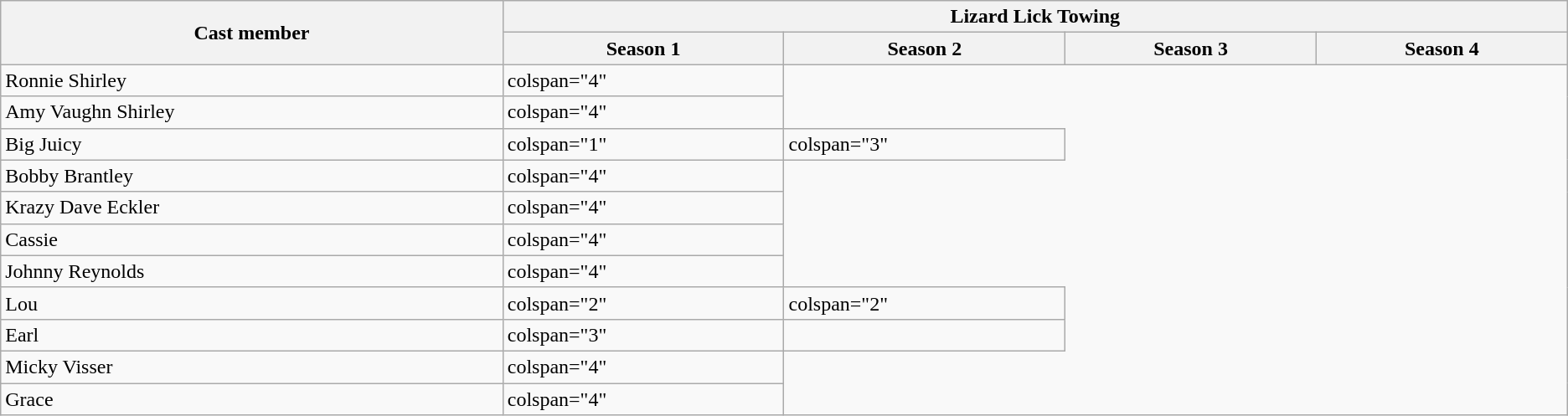<table class="wikitable">
<tr>
<th style="width:10%;" rowspan="2">Cast member</th>
<th colspan="4">Lizard Lick Towing</th>
</tr>
<tr>
<th style="width:5%;">Season 1</th>
<th style="width:5%;">Season 2</th>
<th style="width:5%;">Season 3</th>
<th style="width:5%;">Season 4</th>
</tr>
<tr>
<td>Ronnie Shirley</td>
<td>colspan="4" </td>
</tr>
<tr>
<td>Amy Vaughn Shirley</td>
<td>colspan="4" </td>
</tr>
<tr>
<td>Big Juicy</td>
<td>colspan="1" </td>
<td>colspan="3" </td>
</tr>
<tr>
<td>Bobby Brantley</td>
<td>colspan="4" </td>
</tr>
<tr>
<td>Krazy Dave Eckler</td>
<td>colspan="4" </td>
</tr>
<tr>
<td>Cassie</td>
<td>colspan="4" </td>
</tr>
<tr>
<td>Johnny Reynolds</td>
<td>colspan="4" </td>
</tr>
<tr>
<td>Lou</td>
<td>colspan="2" </td>
<td>colspan="2" </td>
</tr>
<tr>
<td>Earl</td>
<td>colspan="3" </td>
<td></td>
</tr>
<tr>
<td>Micky Visser</td>
<td>colspan="4" </td>
</tr>
<tr>
<td>Grace</td>
<td>colspan="4" </td>
</tr>
</table>
